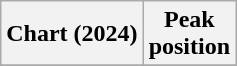<table class="wikitable plainrowheaders" style="text-align:center">
<tr>
<th scope="col">Chart (2024)</th>
<th scope="col">Peak<br>position</th>
</tr>
<tr>
</tr>
</table>
